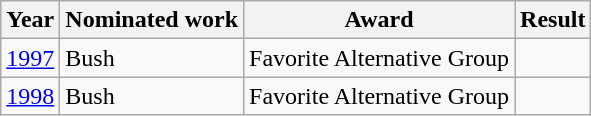<table class="wikitable">
<tr>
<th>Year</th>
<th>Nominated work</th>
<th>Award</th>
<th>Result</th>
</tr>
<tr>
<td align=center><a href='#'>1997</a></td>
<td>Bush</td>
<td>Favorite Alternative Group</td>
<td></td>
</tr>
<tr>
<td align=center><a href='#'>1998</a></td>
<td>Bush</td>
<td>Favorite Alternative Group</td>
<td></td>
</tr>
</table>
